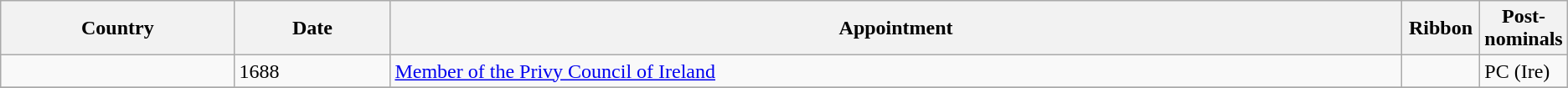<table class="wikitable">
<tr>
<th style="width:15%;">Country</th>
<th style="width:10%;">Date</th>
<th style="width:65%;">Appointment</th>
<th style="width:5%;">Ribbon</th>
<th style="width:5%;">Post-nominals</th>
</tr>
<tr>
<td></td>
<td>1688</td>
<td><a href='#'>Member of the Privy Council of Ireland</a></td>
<td></td>
<td>PC (Ire)</td>
</tr>
<tr>
</tr>
</table>
